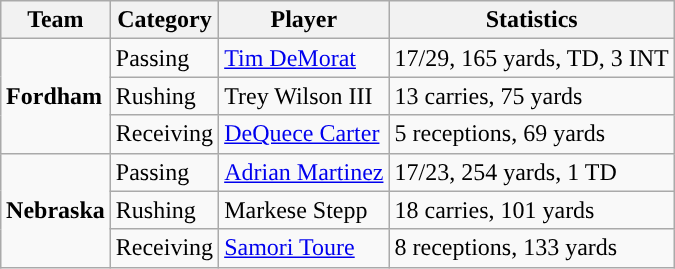<table class="wikitable" style="float: right;">
<tr>
<th>Team</th>
<th>Category</th>
<th>Player</th>
<th>Statistics</th>
</tr>
<tr>
<td rowspan=3><strong>Fordham</strong></td>
<td>Passing</td>
<td><a href='#'>Tim DeMorat</a></td>
<td>17/29, 165 yards, TD, 3 INT</td>
</tr>
<tr>
<td>Rushing</td>
<td>Trey Wilson III</td>
<td>13 carries, 75 yards</td>
</tr>
<tr>
<td>Receiving</td>
<td><a href='#'>DeQuece Carter</a></td>
<td>5 receptions, 69 yards</td>
</tr>
<tr>
<td rowspan=3><strong>Nebraska</strong></td>
<td>Passing</td>
<td><a href='#'>Adrian Martinez</a></td>
<td>17/23, 254 yards, 1 TD</td>
</tr>
<tr>
<td>Rushing</td>
<td>Markese Stepp</td>
<td>18 carries, 101 yards</td>
</tr>
<tr>
<td>Receiving</td>
<td><a href='#'>Samori Toure</a></td>
<td>8 receptions, 133 yards</td>
</tr>
</table>
